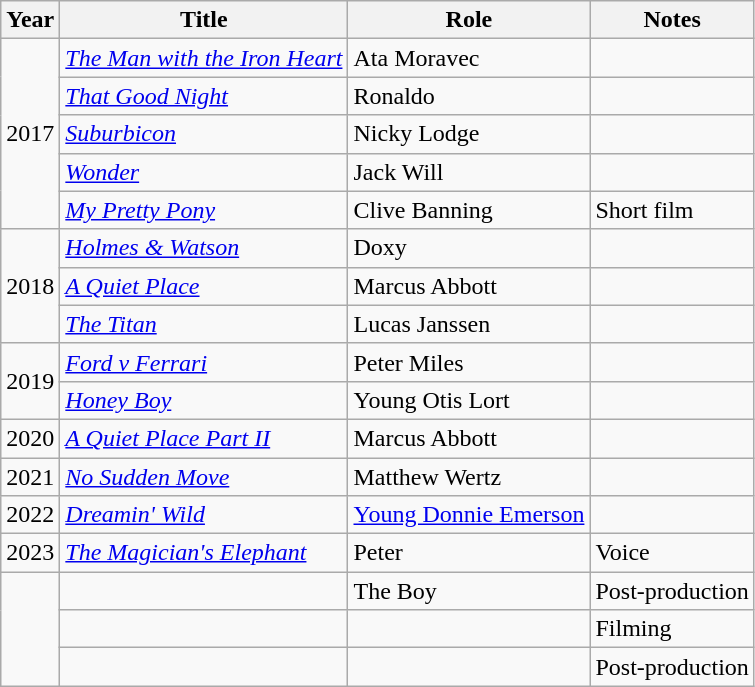<table class="wikitable sortable">
<tr>
<th>Year</th>
<th>Title</th>
<th class="unsortable">Role</th>
<th class="unsortable">Notes</th>
</tr>
<tr>
<td rowspan="5">2017</td>
<td data-sort-value="Main with the Iron Heart, The"><em><a href='#'>The Man with the Iron Heart</a></em></td>
<td>Ata Moravec</td>
<td></td>
</tr>
<tr>
<td><em><a href='#'>That Good Night</a></em></td>
<td>Ronaldo</td>
<td></td>
</tr>
<tr>
<td><em><a href='#'>Suburbicon</a></em></td>
<td>Nicky Lodge</td>
<td></td>
</tr>
<tr>
<td><em><a href='#'>Wonder</a></em></td>
<td>Jack Will</td>
<td></td>
</tr>
<tr>
<td><em><a href='#'>My Pretty Pony</a></em></td>
<td>Clive Banning</td>
<td>Short film</td>
</tr>
<tr>
<td rowspan="3">2018</td>
<td><em><a href='#'>Holmes & Watson</a></em></td>
<td>Doxy</td>
<td></td>
</tr>
<tr>
<td data-sort-value="Quiet Place 1, A"><em><a href='#'>A Quiet Place</a></em></td>
<td>Marcus Abbott</td>
<td></td>
</tr>
<tr>
<td data-sort-value="Titan, The"><em><a href='#'>The Titan</a></em></td>
<td>Lucas Janssen</td>
<td></td>
</tr>
<tr>
<td rowspan="2">2019</td>
<td><em><a href='#'>Ford v Ferrari</a></em></td>
<td>Peter Miles</td>
<td></td>
</tr>
<tr>
<td><em><a href='#'>Honey Boy</a></em></td>
<td>Young Otis Lort</td>
<td></td>
</tr>
<tr>
<td>2020</td>
<td data-sort-value="Quiet Place 2, A"><em><a href='#'>A Quiet Place Part II</a></em></td>
<td>Marcus Abbott</td>
<td></td>
</tr>
<tr>
<td>2021</td>
<td><em><a href='#'>No Sudden Move</a></em></td>
<td>Matthew Wertz</td>
<td></td>
</tr>
<tr>
<td>2022</td>
<td><em><a href='#'>Dreamin' Wild</a></em></td>
<td><a href='#'>Young Donnie Emerson</a></td>
<td></td>
</tr>
<tr>
<td>2023</td>
<td><em><a href='#'>The Magician's Elephant</a></em></td>
<td>Peter</td>
<td>Voice</td>
</tr>
<tr>
<td rowspan="3"></td>
<td></td>
<td>The Boy</td>
<td>Post-production</td>
</tr>
<tr>
<td></td>
<td></td>
<td>Filming</td>
</tr>
<tr>
<td></td>
<td></td>
<td>Post-production</td>
</tr>
</table>
